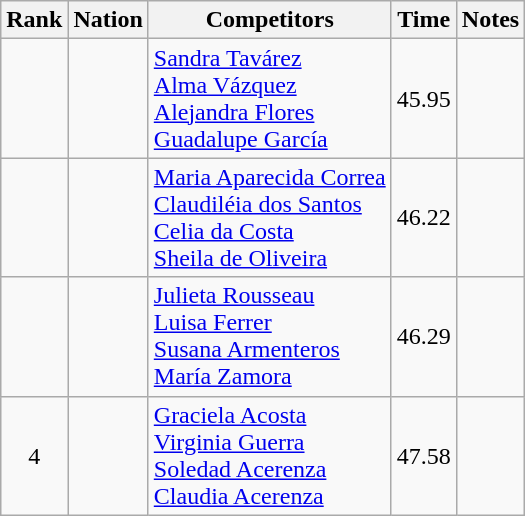<table class="wikitable sortable" style="text-align:center">
<tr>
<th>Rank</th>
<th>Nation</th>
<th>Competitors</th>
<th>Time</th>
<th>Notes</th>
</tr>
<tr>
<td align=center></td>
<td align=left></td>
<td align=left><a href='#'>Sandra Tavárez</a><br><a href='#'>Alma Vázquez</a><br><a href='#'>Alejandra Flores</a><br><a href='#'>Guadalupe García</a></td>
<td>45.95</td>
<td></td>
</tr>
<tr>
<td align=center></td>
<td align=left></td>
<td align=left><a href='#'>Maria Aparecida Correa</a><br><a href='#'>Claudiléia dos Santos</a><br><a href='#'>Celia da Costa</a><br><a href='#'>Sheila de Oliveira</a></td>
<td>46.22</td>
<td></td>
</tr>
<tr>
<td align=center></td>
<td align=left></td>
<td align=left><a href='#'>Julieta Rousseau</a><br><a href='#'>Luisa Ferrer</a><br><a href='#'>Susana Armenteros</a><br><a href='#'>María Zamora</a></td>
<td>46.29</td>
<td></td>
</tr>
<tr>
<td align=center>4</td>
<td align=left></td>
<td align=left><a href='#'>Graciela Acosta</a><br><a href='#'>Virginia Guerra</a><br><a href='#'>Soledad Acerenza</a><br><a href='#'>Claudia Acerenza</a></td>
<td>47.58</td>
<td></td>
</tr>
</table>
